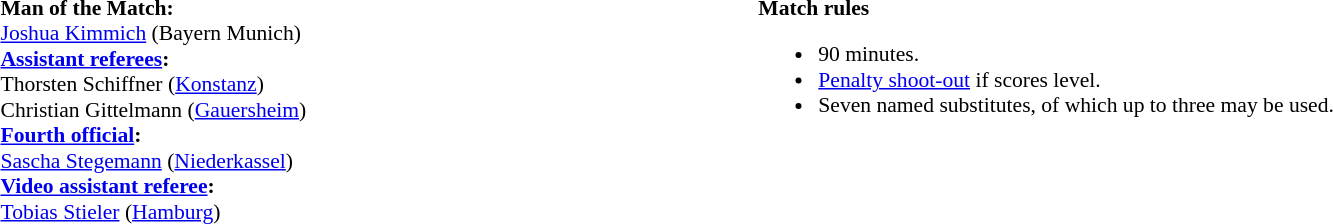<table style="width:100%; font-size:90%;">
<tr>
<td><br><strong>Man of the Match:</strong>
<br><a href='#'>Joshua Kimmich</a> (Bayern Munich)<br><strong><a href='#'>Assistant referees</a>:</strong>
<br>Thorsten Schiffner (<a href='#'>Konstanz</a>)
<br>Christian Gittelmann (<a href='#'>Gauersheim</a>)
<br><strong><a href='#'>Fourth official</a>:</strong>
<br><a href='#'>Sascha Stegemann</a> (<a href='#'>Niederkassel</a>)
<br><strong><a href='#'>Video assistant referee</a>:</strong>
<br><a href='#'>Tobias Stieler</a> (<a href='#'>Hamburg</a>)</td>
<td style="width:60%; vertical-align:top;"><br><strong>Match rules</strong><ul><li>90 minutes.</li><li><a href='#'>Penalty shoot-out</a> if scores level.</li><li>Seven named substitutes, of which up to three may be used.</li></ul></td>
</tr>
</table>
